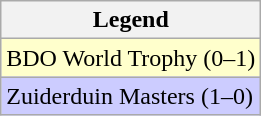<table class="wikitable">
<tr>
<th>Legend</th>
</tr>
<tr style="background:#ffc;">
<td>BDO World Trophy (0–1)</td>
</tr>
<tr style="background:#ccf;">
<td>Zuiderduin Masters (1–0)</td>
</tr>
</table>
